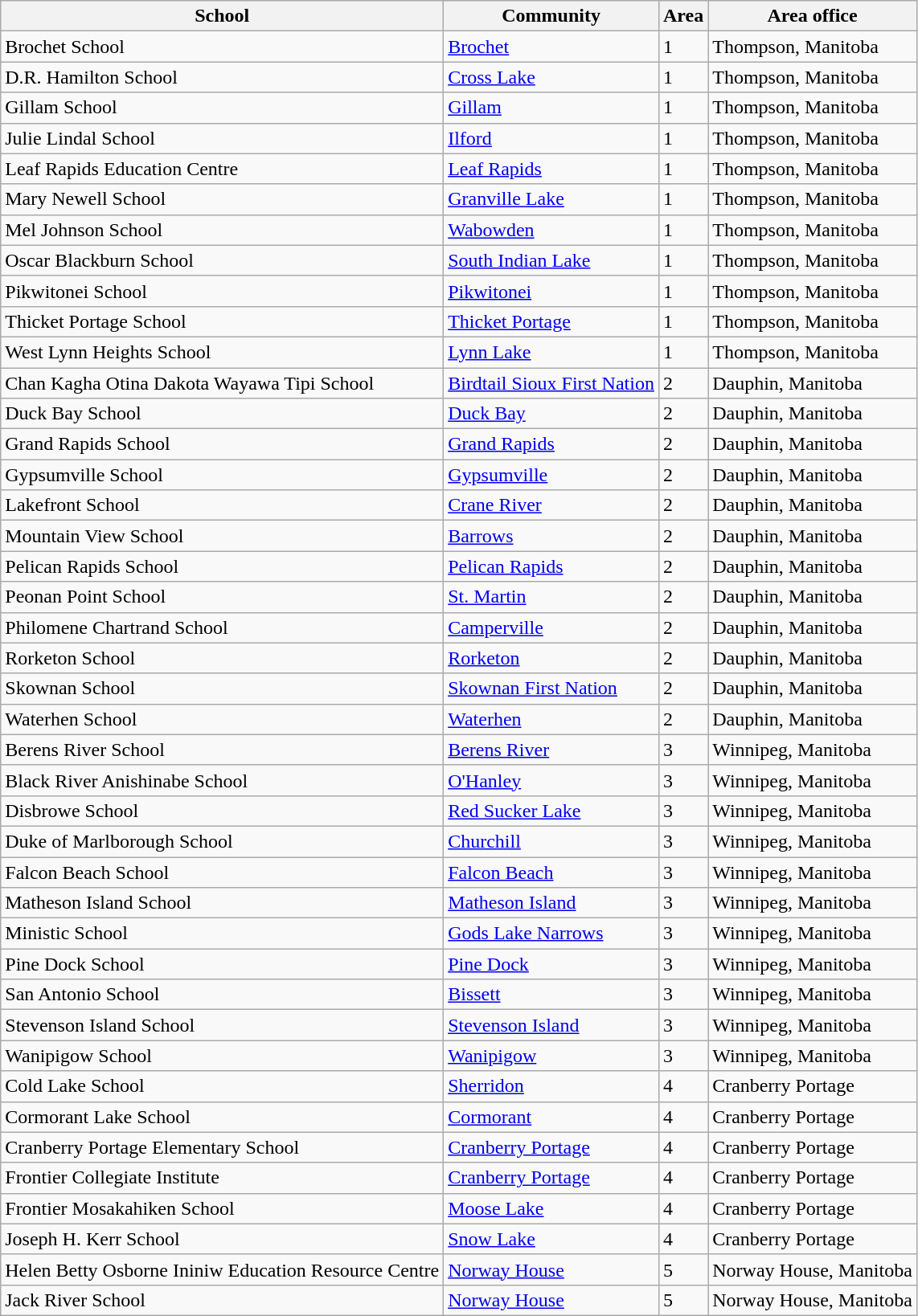<table class="wikitable sortable">
<tr>
<th>School</th>
<th>Community</th>
<th>Area</th>
<th>Area office</th>
</tr>
<tr>
<td>Brochet School</td>
<td><a href='#'>Brochet</a></td>
<td>1</td>
<td>Thompson, Manitoba</td>
</tr>
<tr>
<td>D.R. Hamilton School</td>
<td><a href='#'>Cross Lake</a></td>
<td>1</td>
<td>Thompson, Manitoba</td>
</tr>
<tr>
<td>Gillam School</td>
<td><a href='#'>Gillam</a></td>
<td>1</td>
<td>Thompson, Manitoba</td>
</tr>
<tr>
<td>Julie Lindal School</td>
<td><a href='#'>Ilford</a></td>
<td>1</td>
<td>Thompson, Manitoba</td>
</tr>
<tr>
<td>Leaf Rapids Education Centre</td>
<td><a href='#'>Leaf Rapids</a></td>
<td>1</td>
<td>Thompson, Manitoba</td>
</tr>
<tr>
<td>Mary Newell School</td>
<td><a href='#'>Granville Lake</a></td>
<td>1</td>
<td>Thompson, Manitoba</td>
</tr>
<tr>
<td>Mel Johnson School</td>
<td><a href='#'>Wabowden</a></td>
<td>1</td>
<td>Thompson, Manitoba</td>
</tr>
<tr>
<td>Oscar Blackburn School</td>
<td><a href='#'>South Indian Lake</a></td>
<td>1</td>
<td>Thompson, Manitoba</td>
</tr>
<tr>
<td>Pikwitonei School</td>
<td><a href='#'>Pikwitonei</a></td>
<td>1</td>
<td>Thompson, Manitoba</td>
</tr>
<tr>
<td>Thicket Portage School</td>
<td><a href='#'>Thicket Portage</a></td>
<td>1</td>
<td>Thompson, Manitoba</td>
</tr>
<tr>
<td>West Lynn Heights School</td>
<td><a href='#'>Lynn Lake</a></td>
<td>1</td>
<td>Thompson, Manitoba</td>
</tr>
<tr>
<td>Chan Kagha Otina Dakota Wayawa Tipi School</td>
<td><a href='#'>Birdtail Sioux First Nation</a></td>
<td>2</td>
<td>Dauphin, Manitoba</td>
</tr>
<tr>
<td>Duck Bay School</td>
<td><a href='#'>Duck Bay</a></td>
<td>2</td>
<td>Dauphin, Manitoba</td>
</tr>
<tr>
<td>Grand Rapids School</td>
<td><a href='#'>Grand Rapids</a></td>
<td>2</td>
<td>Dauphin, Manitoba</td>
</tr>
<tr>
<td>Gypsumville School</td>
<td><a href='#'>Gypsumville</a></td>
<td>2</td>
<td>Dauphin, Manitoba</td>
</tr>
<tr>
<td>Lakefront School</td>
<td><a href='#'>Crane River</a></td>
<td>2</td>
<td>Dauphin, Manitoba</td>
</tr>
<tr>
<td>Mountain View School</td>
<td><a href='#'>Barrows</a></td>
<td>2</td>
<td>Dauphin, Manitoba</td>
</tr>
<tr>
<td>Pelican Rapids School</td>
<td><a href='#'>Pelican Rapids</a></td>
<td>2</td>
<td>Dauphin, Manitoba</td>
</tr>
<tr>
<td>Peonan Point School</td>
<td><a href='#'>St. Martin</a></td>
<td>2</td>
<td>Dauphin, Manitoba</td>
</tr>
<tr>
<td>Philomene Chartrand School</td>
<td><a href='#'>Camperville</a></td>
<td>2</td>
<td>Dauphin, Manitoba</td>
</tr>
<tr>
<td>Rorketon School</td>
<td><a href='#'>Rorketon</a></td>
<td>2</td>
<td>Dauphin, Manitoba</td>
</tr>
<tr>
<td>Skownan School</td>
<td><a href='#'>Skownan First Nation</a></td>
<td>2</td>
<td>Dauphin, Manitoba</td>
</tr>
<tr>
<td>Waterhen School</td>
<td><a href='#'>Waterhen</a></td>
<td>2</td>
<td>Dauphin, Manitoba</td>
</tr>
<tr>
<td>Berens River School</td>
<td><a href='#'>Berens River</a></td>
<td>3</td>
<td>Winnipeg, Manitoba</td>
</tr>
<tr>
<td>Black River Anishinabe School</td>
<td><a href='#'>O'Hanley</a></td>
<td>3</td>
<td>Winnipeg, Manitoba</td>
</tr>
<tr>
<td>Disbrowe School</td>
<td><a href='#'>Red Sucker Lake</a></td>
<td>3</td>
<td>Winnipeg, Manitoba</td>
</tr>
<tr>
<td>Duke of Marlborough School</td>
<td><a href='#'>Churchill</a></td>
<td>3</td>
<td>Winnipeg, Manitoba</td>
</tr>
<tr>
<td>Falcon Beach School</td>
<td><a href='#'>Falcon Beach</a></td>
<td>3</td>
<td>Winnipeg, Manitoba</td>
</tr>
<tr>
<td>Matheson Island School</td>
<td><a href='#'>Matheson Island</a></td>
<td>3</td>
<td>Winnipeg, Manitoba</td>
</tr>
<tr>
<td>Ministic School</td>
<td><a href='#'>Gods Lake Narrows</a></td>
<td>3</td>
<td>Winnipeg, Manitoba</td>
</tr>
<tr>
<td>Pine Dock School</td>
<td><a href='#'>Pine Dock</a></td>
<td>3</td>
<td>Winnipeg, Manitoba</td>
</tr>
<tr>
<td>San Antonio School</td>
<td><a href='#'>Bissett</a></td>
<td>3</td>
<td>Winnipeg, Manitoba</td>
</tr>
<tr>
<td>Stevenson Island School</td>
<td><a href='#'>Stevenson Island</a></td>
<td>3</td>
<td>Winnipeg, Manitoba</td>
</tr>
<tr>
<td>Wanipigow School</td>
<td><a href='#'>Wanipigow</a></td>
<td>3</td>
<td>Winnipeg, Manitoba</td>
</tr>
<tr>
<td>Cold Lake School</td>
<td><a href='#'>Sherridon</a></td>
<td>4</td>
<td>Cranberry Portage</td>
</tr>
<tr>
<td>Cormorant Lake School</td>
<td><a href='#'>Cormorant</a></td>
<td>4</td>
<td>Cranberry Portage</td>
</tr>
<tr>
<td>Cranberry Portage Elementary School</td>
<td><a href='#'>Cranberry Portage</a></td>
<td>4</td>
<td>Cranberry Portage</td>
</tr>
<tr>
<td>Frontier Collegiate Institute</td>
<td><a href='#'>Cranberry Portage</a></td>
<td>4</td>
<td>Cranberry Portage</td>
</tr>
<tr>
<td>Frontier Mosakahiken School</td>
<td><a href='#'>Moose Lake</a></td>
<td>4</td>
<td>Cranberry Portage</td>
</tr>
<tr>
<td>Joseph H. Kerr School</td>
<td><a href='#'>Snow Lake</a></td>
<td>4</td>
<td>Cranberry Portage</td>
</tr>
<tr>
<td>Helen Betty Osborne Ininiw Education Resource Centre</td>
<td><a href='#'>Norway House</a></td>
<td>5</td>
<td>Norway House, Manitoba</td>
</tr>
<tr>
<td>Jack River School</td>
<td><a href='#'>Norway House</a></td>
<td>5</td>
<td>Norway House, Manitoba</td>
</tr>
</table>
